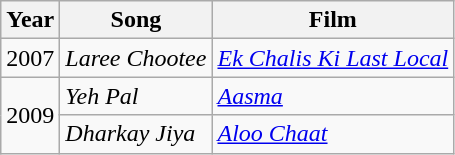<table class="wikitable">
<tr>
<th>Year</th>
<th>Song</th>
<th>Film</th>
</tr>
<tr>
<td>2007</td>
<td><em>Laree Chootee</em></td>
<td><em><a href='#'>Ek Chalis Ki Last Local</a></em></td>
</tr>
<tr>
<td rowspan="2">2009</td>
<td><em>Yeh Pal</em></td>
<td><em><a href='#'>Aasma</a></em></td>
</tr>
<tr>
<td><em>Dharkay Jiya</em></td>
<td><em><a href='#'>Aloo Chaat</a></em></td>
</tr>
</table>
